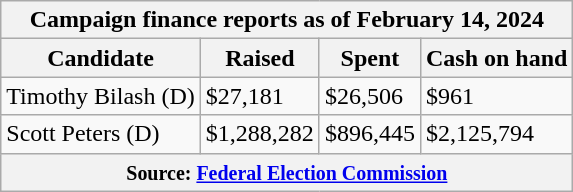<table class="wikitable sortable">
<tr>
<th colspan=4>Campaign finance reports as of February 14, 2024</th>
</tr>
<tr style="text-align:center;">
<th>Candidate</th>
<th>Raised</th>
<th>Spent</th>
<th>Cash on hand</th>
</tr>
<tr>
<td>Timothy Bilash (D)</td>
<td>$27,181</td>
<td>$26,506</td>
<td>$961</td>
</tr>
<tr>
<td>Scott Peters (D)</td>
<td>$1,288,282</td>
<td>$896,445</td>
<td>$2,125,794</td>
</tr>
<tr>
<th colspan="4"><small>Source: <a href='#'>Federal Election Commission</a></small></th>
</tr>
</table>
